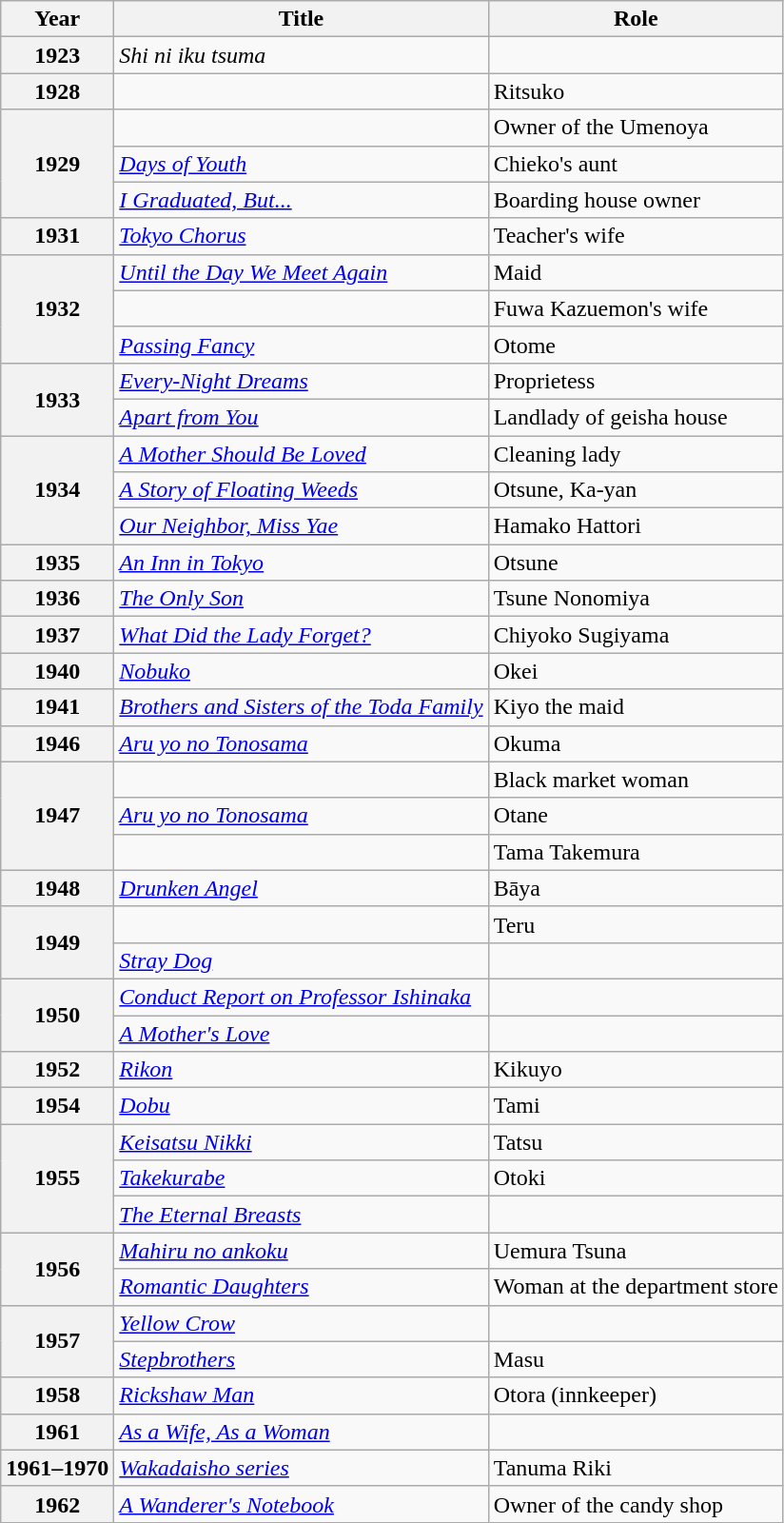<table class="wikitable plainrowheaders sortable">
<tr>
<th scope="col">Year</th>
<th scope="col">Title</th>
<th scope="col">Role</th>
</tr>
<tr>
<th scope="row">1923</th>
<td><em>Shi ni iku tsuma</em></td>
<td></td>
</tr>
<tr>
<th scope="row">1928</th>
<td><em></em></td>
<td>Ritsuko</td>
</tr>
<tr>
<th rowspan="3" scope="row">1929</th>
<td><em></em></td>
<td>Owner of the Umenoya</td>
</tr>
<tr>
<td><em><a href='#'>Days of Youth</a></em></td>
<td>Chieko's aunt</td>
</tr>
<tr>
<td><em><a href='#'>I Graduated, But...</a></em></td>
<td>Boarding house owner</td>
</tr>
<tr>
<th scope="row">1931</th>
<td><em><a href='#'>Tokyo Chorus</a></em></td>
<td>Teacher's wife</td>
</tr>
<tr>
<th rowspan="3" scope="row">1932</th>
<td><em><a href='#'>Until the Day We Meet Again</a></em></td>
<td>Maid</td>
</tr>
<tr>
<td><em></em></td>
<td>Fuwa Kazuemon's wife</td>
</tr>
<tr>
<td><em><a href='#'>Passing Fancy</a></em></td>
<td>Otome</td>
</tr>
<tr>
<th rowspan="2" scope="row">1933</th>
<td><em><a href='#'>Every-Night Dreams</a></em></td>
<td>Proprietess</td>
</tr>
<tr>
<td><em><a href='#'>Apart from You</a></em></td>
<td>Landlady of geisha house</td>
</tr>
<tr>
<th rowspan="3" scope="row">1934</th>
<td><em><a href='#'>A Mother Should Be Loved</a></em></td>
<td>Cleaning lady</td>
</tr>
<tr>
<td><em><a href='#'>A Story of Floating Weeds</a></em></td>
<td>Otsune, Ka-yan</td>
</tr>
<tr>
<td><em><a href='#'>Our Neighbor, Miss Yae</a></em></td>
<td>Hamako Hattori</td>
</tr>
<tr>
<th scope="row">1935</th>
<td><em><a href='#'>An Inn in Tokyo</a></em></td>
<td>Otsune</td>
</tr>
<tr>
<th scope="row">1936</th>
<td><em><a href='#'>The Only Son</a></em></td>
<td>Tsune Nonomiya</td>
</tr>
<tr>
<th scope="row">1937</th>
<td><em><a href='#'>What Did the Lady Forget?</a></em></td>
<td>Chiyoko Sugiyama</td>
</tr>
<tr>
<th scope="row">1940</th>
<td><em><a href='#'>Nobuko</a></em></td>
<td>Okei</td>
</tr>
<tr>
<th scope="row">1941</th>
<td><em><a href='#'>Brothers and Sisters of the Toda Family</a></em></td>
<td>Kiyo the maid</td>
</tr>
<tr>
<th scope="row">1946</th>
<td><em><a href='#'>Aru yo no Tonosama</a></em></td>
<td>Okuma</td>
</tr>
<tr>
<th rowspan="3" scope="row">1947</th>
<td><em></em></td>
<td>Black market woman</td>
</tr>
<tr>
<td><em><a href='#'>Aru yo no Tonosama</a></em></td>
<td>Otane</td>
</tr>
<tr>
<td><em></em></td>
<td>Tama Takemura</td>
</tr>
<tr>
<th scope="row">1948</th>
<td><em><a href='#'>Drunken Angel</a></em></td>
<td>Bāya</td>
</tr>
<tr>
<th rowspan="2" scope="row">1949</th>
<td><em></em></td>
<td>Teru</td>
</tr>
<tr>
<td><em><a href='#'>Stray Dog</a></em></td>
<td></td>
</tr>
<tr>
<th rowspan="2" scope="row">1950</th>
<td><em><a href='#'>Conduct Report on Professor Ishinaka</a></em></td>
<td></td>
</tr>
<tr>
<td><em><a href='#'>A Mother's Love</a></em></td>
<td></td>
</tr>
<tr>
<th scope="row">1952</th>
<td><em><a href='#'>Rikon</a></em></td>
<td>Kikuyo</td>
</tr>
<tr>
<th scope="row">1954</th>
<td><em><a href='#'>Dobu</a></em></td>
<td>Tami</td>
</tr>
<tr>
<th rowspan="3" scope="row">1955</th>
<td><em><a href='#'>Keisatsu Nikki</a></em></td>
<td>Tatsu</td>
</tr>
<tr>
<td><em><a href='#'>Takekurabe</a></em></td>
<td>Otoki</td>
</tr>
<tr>
<td><em><a href='#'>The Eternal Breasts</a></em></td>
<td></td>
</tr>
<tr>
<th rowspan="2" scope="row">1956</th>
<td><em><a href='#'>Mahiru no ankoku</a></em></td>
<td>Uemura Tsuna</td>
</tr>
<tr>
<td><em><a href='#'>Romantic Daughters</a></em></td>
<td>Woman at the department store</td>
</tr>
<tr>
<th rowspan="2" scope="row">1957</th>
<td><em><a href='#'>Yellow Crow</a></em></td>
<td></td>
</tr>
<tr>
<td><em><a href='#'>Stepbrothers</a></em></td>
<td>Masu</td>
</tr>
<tr>
<th scope="row">1958</th>
<td><em><a href='#'>Rickshaw Man</a></em></td>
<td>Otora (innkeeper)</td>
</tr>
<tr>
<th scope="row">1961</th>
<td><em><a href='#'>As a Wife, As a Woman</a></em></td>
<td></td>
</tr>
<tr>
<th scope="row">1961–1970</th>
<td><em><a href='#'>Wakadaisho series</a></em></td>
<td>Tanuma Riki</td>
</tr>
<tr>
<th scope="row">1962</th>
<td><em><a href='#'>A Wanderer's Notebook</a></em></td>
<td>Owner of the candy shop</td>
</tr>
</table>
